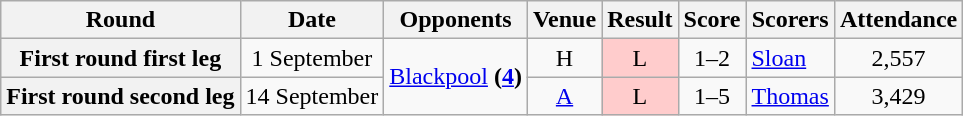<table class="wikitable" style="text-align:center">
<tr>
<th>Round</th>
<th>Date</th>
<th>Opponents</th>
<th>Venue</th>
<th>Result</th>
<th>Score</th>
<th>Scorers</th>
<th>Attendance</th>
</tr>
<tr>
<th>First round first leg</th>
<td>1 September</td>
<td rowspan=2><a href='#'>Blackpool</a> <strong>(<a href='#'>4</a>)</strong></td>
<td>H</td>
<td style="background-color:#FFCCCC">L</td>
<td>1–2</td>
<td align="left"><a href='#'>Sloan</a></td>
<td>2,557</td>
</tr>
<tr>
<th>First round second leg</th>
<td>14 September</td>
<td><a href='#'>A</a></td>
<td style="background-color:#FFCCCC">L</td>
<td>1–5</td>
<td align="left"><a href='#'>Thomas</a></td>
<td>3,429</td>
</tr>
</table>
